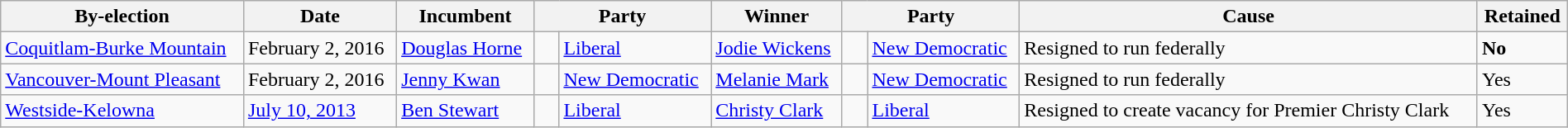<table class=wikitable style="width:100%">
<tr>
<th>By-election</th>
<th>Date</th>
<th>Incumbent</th>
<th colspan=2>Party</th>
<th>Winner</th>
<th colspan=2>Party</th>
<th>Cause</th>
<th>Retained</th>
</tr>
<tr>
<td><a href='#'>Coquitlam-Burke Mountain</a></td>
<td>February 2, 2016</td>
<td><a href='#'>Douglas Horne</a></td>
<td>   </td>
<td><a href='#'>Liberal</a></td>
<td><a href='#'>Jodie Wickens</a></td>
<td>   </td>
<td><a href='#'>New Democratic</a></td>
<td>Resigned to run federally</td>
<td><strong>No</strong></td>
</tr>
<tr>
<td><a href='#'>Vancouver-Mount Pleasant</a></td>
<td>February 2, 2016</td>
<td><a href='#'>Jenny Kwan</a></td>
<td>   </td>
<td><a href='#'>New Democratic</a></td>
<td><a href='#'>Melanie Mark</a></td>
<td>   </td>
<td><a href='#'>New Democratic</a></td>
<td>Resigned to run federally</td>
<td>Yes</td>
</tr>
<tr>
<td><a href='#'>Westside-Kelowna</a></td>
<td><a href='#'>July 10, 2013</a></td>
<td><a href='#'>Ben Stewart</a></td>
<td>   </td>
<td><a href='#'>Liberal</a></td>
<td><a href='#'>Christy Clark</a></td>
<td>   </td>
<td><a href='#'>Liberal</a></td>
<td>Resigned to create vacancy for Premier Christy Clark</td>
<td>Yes</td>
</tr>
</table>
